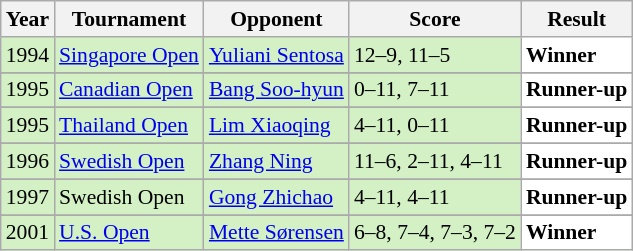<table class="sortable wikitable" style="font-size: 90%;">
<tr>
<th>Year</th>
<th>Tournament</th>
<th>Opponent</th>
<th>Score</th>
<th>Result</th>
</tr>
<tr style="background:#D4F1C5">
<td align="center">1994</td>
<td align="left"><a href='#'>Singapore Open</a></td>
<td align="left"> <a href='#'>Yuliani Sentosa</a></td>
<td align="left">12–9, 11–5</td>
<td style="text-align:left; background:white"> <strong>Winner</strong></td>
</tr>
<tr>
</tr>
<tr style="background:#D4F1C5">
<td align="center">1995</td>
<td align="left"><a href='#'>Canadian Open</a></td>
<td align="left"> <a href='#'>Bang Soo-hyun</a></td>
<td align="left">0–11, 7–11</td>
<td style="text-align:left; background:white"> <strong>Runner-up</strong></td>
</tr>
<tr>
</tr>
<tr style="background:#D4F1C5">
<td align="center">1995</td>
<td align="left"><a href='#'>Thailand Open</a></td>
<td align="left"> <a href='#'>Lim Xiaoqing</a></td>
<td align="left">4–11, 0–11</td>
<td style="text-align:left; background:white"> <strong>Runner-up</strong></td>
</tr>
<tr>
</tr>
<tr style="background:#D4F1C5">
<td align="center">1996</td>
<td align="left"><a href='#'>Swedish Open</a></td>
<td align="left"> <a href='#'>Zhang Ning</a></td>
<td align="left">11–6, 2–11, 4–11</td>
<td style="text-align:left; background:white"> <strong>Runner-up</strong></td>
</tr>
<tr>
</tr>
<tr style="background:#D4F1C5">
<td align="center">1997</td>
<td align="left">Swedish Open</td>
<td align="left"> <a href='#'>Gong Zhichao</a></td>
<td align="left">4–11, 4–11</td>
<td style="text-align:left; background:white"> <strong>Runner-up</strong></td>
</tr>
<tr>
</tr>
<tr style="background:#D4F1C5">
<td align="center">2001</td>
<td align="left"><a href='#'>U.S. Open</a></td>
<td align="left"> <a href='#'>Mette Sørensen</a></td>
<td align="left">6–8, 7–4, 7–3, 7–2</td>
<td style="text-align:left; background:white"> <strong>Winner</strong></td>
</tr>
</table>
